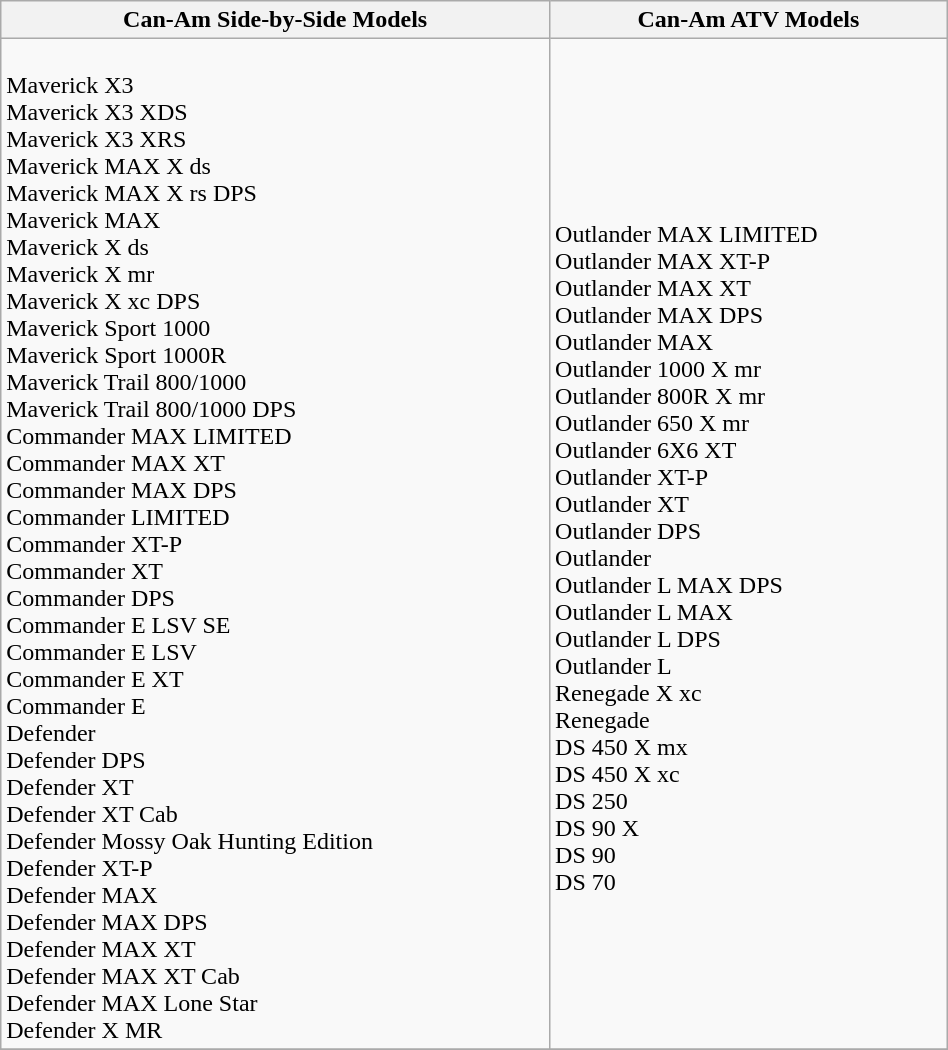<table class="wikitable" width="50%">
<tr>
<th>Can-Am Side-by-Side Models</th>
<th>Can-Am ATV Models</th>
</tr>
<tr>
<td><br>Maverick X3<br>
Maverick X3 XDS<br>
Maverick X3 XRS<br>
Maverick MAX X ds<br>
Maverick MAX X rs DPS<br>
Maverick MAX<br>
Maverick X ds<br>
Maverick X mr<br>
Maverick X xc DPS<br>Maverick Sport 1000<br>Maverick Sport 1000R<br>
Maverick Trail 800/1000<br>
Maverick Trail 800/1000 DPS<br>
Commander MAX LIMITED<br>
Commander MAX XT<br>
Commander MAX DPS<br>
Commander LIMITED<br>
Commander XT-P<br>
Commander XT<br>
Commander DPS<br>
Commander E LSV SE<br>
Commander E LSV<br>
Commander E XT<br>
Commander E<br>
Defender<br>
Defender DPS<br>
Defender XT<br>
Defender XT Cab<br>
Defender Mossy Oak Hunting Edition<br>
Defender XT-P<br>
Defender MAX<br>
Defender MAX DPS<br>
Defender MAX XT<br>
Defender MAX XT Cab<br>
Defender MAX Lone Star<br>
Defender X MR</td>
<td><br>Outlander MAX LIMITED<br>
Outlander MAX XT-P<br>
Outlander MAX XT<br>
Outlander MAX DPS<br>
Outlander MAX<br>
Outlander 1000 X mr<br>
Outlander 800R X mr<br>
Outlander 650 X mr<br>
Outlander 6X6 XT<br>
Outlander XT-P<br>
Outlander XT<br>
Outlander DPS<br>
Outlander<br>
Outlander L MAX DPS<br>
Outlander L MAX<br>
Outlander L DPS<br>
Outlander L<br>
Renegade X xc<br>
Renegade<br>
DS 450 X mx<br>
DS 450 X xc<br>
DS 250<br>
DS 90 X<br>
DS 90<br> 
DS 70<br></td>
</tr>
<tr>
</tr>
</table>
